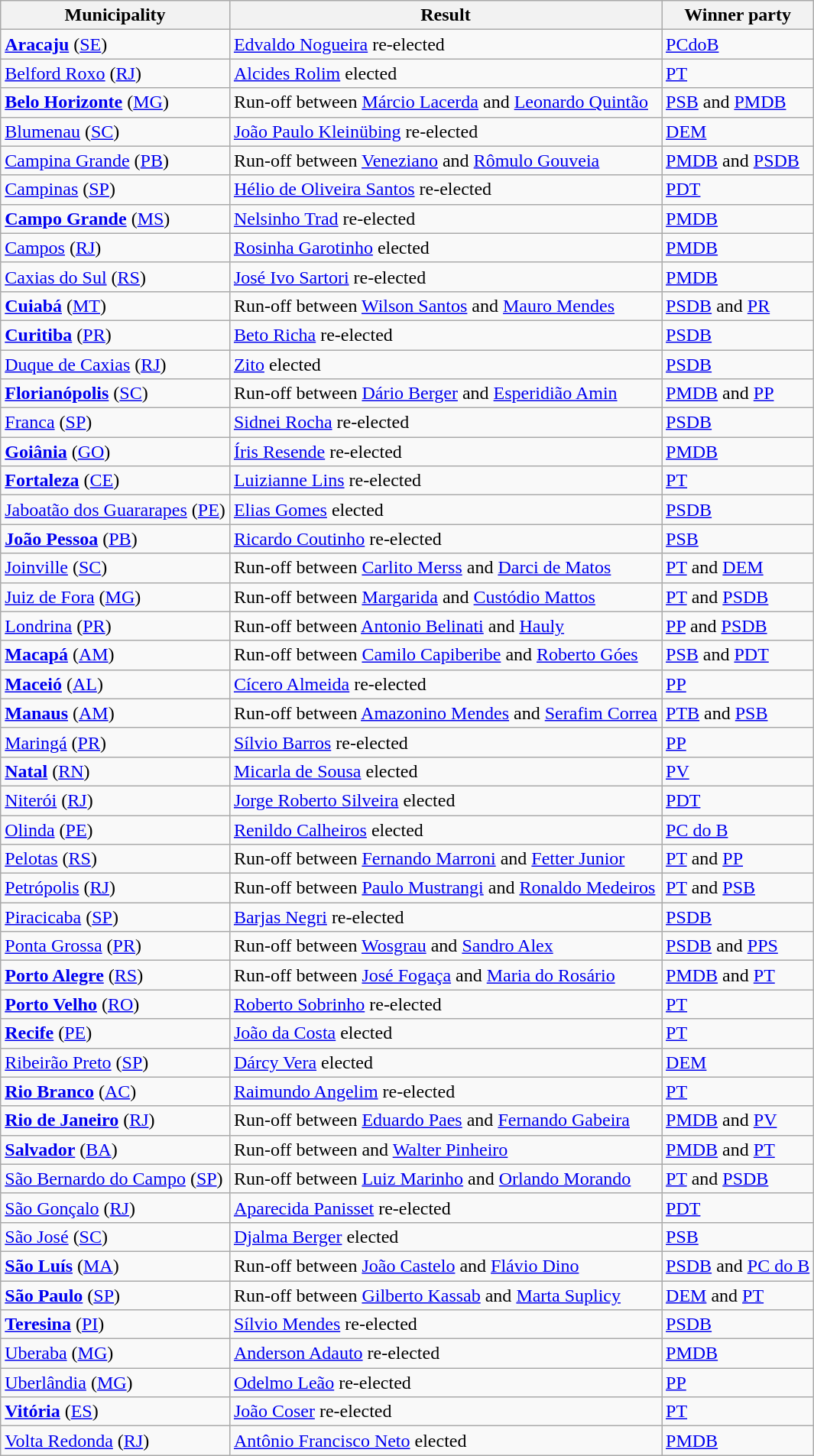<table class="wikitable" border="1">
<tr>
<th>Municipality</th>
<th>Result</th>
<th>Winner party</th>
</tr>
<tr>
<td><strong><a href='#'>Aracaju</a></strong> (<a href='#'>SE</a>)</td>
<td><a href='#'>Edvaldo Nogueira</a> re-elected</td>
<td><a href='#'>PCdoB</a></td>
</tr>
<tr>
<td><a href='#'>Belford Roxo</a> (<a href='#'>RJ</a>)</td>
<td><a href='#'>Alcides Rolim</a> elected</td>
<td><a href='#'>PT</a></td>
</tr>
<tr>
<td><strong><a href='#'>Belo Horizonte</a></strong> (<a href='#'>MG</a>)</td>
<td>Run-off between <a href='#'>Márcio Lacerda</a> and <a href='#'>Leonardo Quintão</a></td>
<td><a href='#'>PSB</a> and <a href='#'>PMDB</a></td>
</tr>
<tr>
<td><a href='#'>Blumenau</a> (<a href='#'>SC</a>)</td>
<td><a href='#'>João Paulo Kleinübing</a> re-elected</td>
<td><a href='#'>DEM</a></td>
</tr>
<tr>
<td><a href='#'>Campina Grande</a> (<a href='#'>PB</a>)</td>
<td>Run-off between <a href='#'>Veneziano</a> and <a href='#'>Rômulo Gouveia</a></td>
<td><a href='#'>PMDB</a> and <a href='#'>PSDB</a></td>
</tr>
<tr>
<td><a href='#'>Campinas</a> (<a href='#'>SP</a>)</td>
<td><a href='#'>Hélio de Oliveira Santos</a> re-elected</td>
<td><a href='#'>PDT</a></td>
</tr>
<tr>
<td><strong><a href='#'>Campo Grande</a></strong> (<a href='#'>MS</a>)</td>
<td><a href='#'>Nelsinho Trad</a> re-elected</td>
<td><a href='#'>PMDB</a></td>
</tr>
<tr>
<td><a href='#'>Campos</a> (<a href='#'>RJ</a>)</td>
<td><a href='#'>Rosinha Garotinho</a> elected</td>
<td><a href='#'>PMDB</a></td>
</tr>
<tr>
<td><a href='#'>Caxias do Sul</a> (<a href='#'>RS</a>)</td>
<td><a href='#'>José Ivo Sartori</a> re-elected</td>
<td><a href='#'>PMDB</a></td>
</tr>
<tr>
<td><strong><a href='#'>Cuiabá</a></strong> (<a href='#'>MT</a>)</td>
<td>Run-off between <a href='#'>Wilson Santos</a> and <a href='#'>Mauro Mendes</a></td>
<td><a href='#'>PSDB</a> and <a href='#'>PR</a></td>
</tr>
<tr>
<td><strong><a href='#'>Curitiba</a></strong> (<a href='#'>PR</a>)</td>
<td><a href='#'>Beto Richa</a> re-elected</td>
<td><a href='#'>PSDB</a></td>
</tr>
<tr>
<td><a href='#'>Duque de Caxias</a> (<a href='#'>RJ</a>)</td>
<td><a href='#'>Zito</a> elected</td>
<td><a href='#'>PSDB</a></td>
</tr>
<tr>
<td><strong><a href='#'>Florianópolis</a></strong> (<a href='#'>SC</a>)</td>
<td>Run-off between <a href='#'>Dário Berger</a> and <a href='#'>Esperidião Amin</a></td>
<td><a href='#'>PMDB</a> and <a href='#'>PP</a></td>
</tr>
<tr>
<td><a href='#'>Franca</a> (<a href='#'>SP</a>)</td>
<td><a href='#'>Sidnei Rocha</a> re-elected</td>
<td><a href='#'>PSDB</a></td>
</tr>
<tr>
<td><strong><a href='#'>Goiânia</a></strong> (<a href='#'>GO</a>)</td>
<td><a href='#'>Íris Resende</a> re-elected</td>
<td><a href='#'>PMDB</a></td>
</tr>
<tr>
<td><strong><a href='#'>Fortaleza</a></strong> (<a href='#'>CE</a>)</td>
<td><a href='#'>Luizianne Lins</a> re-elected</td>
<td><a href='#'>PT</a></td>
</tr>
<tr>
<td><a href='#'>Jaboatão dos Guararapes</a> (<a href='#'>PE</a>)</td>
<td><a href='#'>Elias Gomes</a> elected</td>
<td><a href='#'>PSDB</a></td>
</tr>
<tr>
<td><strong><a href='#'>João Pessoa</a></strong> (<a href='#'>PB</a>)</td>
<td><a href='#'>Ricardo Coutinho</a> re-elected</td>
<td><a href='#'>PSB</a></td>
</tr>
<tr>
<td><a href='#'>Joinville</a> (<a href='#'>SC</a>)</td>
<td>Run-off between <a href='#'>Carlito Merss</a> and <a href='#'>Darci de Matos</a></td>
<td><a href='#'>PT</a> and <a href='#'>DEM</a></td>
</tr>
<tr>
<td><a href='#'>Juiz de Fora</a> (<a href='#'>MG</a>)</td>
<td>Run-off between <a href='#'>Margarida</a> and <a href='#'>Custódio Mattos</a></td>
<td><a href='#'>PT</a> and <a href='#'>PSDB</a></td>
</tr>
<tr>
<td><a href='#'>Londrina</a> (<a href='#'>PR</a>)</td>
<td>Run-off between <a href='#'>Antonio Belinati</a> and <a href='#'>Hauly</a></td>
<td><a href='#'>PP</a> and <a href='#'>PSDB</a></td>
</tr>
<tr>
<td><strong><a href='#'>Macapá</a></strong> (<a href='#'>AM</a>)</td>
<td>Run-off between <a href='#'>Camilo Capiberibe</a> and <a href='#'>Roberto Góes</a></td>
<td><a href='#'>PSB</a> and <a href='#'>PDT</a></td>
</tr>
<tr>
<td><strong><a href='#'>Maceió</a></strong> (<a href='#'>AL</a>)</td>
<td><a href='#'>Cícero Almeida</a> re-elected</td>
<td><a href='#'>PP</a></td>
</tr>
<tr>
<td><strong><a href='#'>Manaus</a></strong> (<a href='#'>AM</a>)</td>
<td>Run-off between <a href='#'>Amazonino Mendes</a> and <a href='#'>Serafim Correa</a></td>
<td><a href='#'>PTB</a> and <a href='#'>PSB</a></td>
</tr>
<tr>
<td><a href='#'>Maringá</a> (<a href='#'>PR</a>)</td>
<td><a href='#'>Sílvio Barros</a> re-elected</td>
<td><a href='#'>PP</a></td>
</tr>
<tr>
<td><strong><a href='#'>Natal</a></strong> (<a href='#'>RN</a>)</td>
<td><a href='#'>Micarla de Sousa</a> elected</td>
<td><a href='#'>PV</a></td>
</tr>
<tr>
<td><a href='#'>Niterói</a> (<a href='#'>RJ</a>)</td>
<td><a href='#'>Jorge Roberto Silveira</a> elected</td>
<td><a href='#'>PDT</a></td>
</tr>
<tr>
<td><a href='#'>Olinda</a> (<a href='#'>PE</a>)</td>
<td><a href='#'>Renildo Calheiros</a> elected</td>
<td><a href='#'>PC do B</a></td>
</tr>
<tr>
<td><a href='#'>Pelotas</a> (<a href='#'>RS</a>)</td>
<td>Run-off between <a href='#'>Fernando Marroni</a> and <a href='#'>Fetter Junior</a></td>
<td><a href='#'>PT</a> and <a href='#'>PP</a></td>
</tr>
<tr>
<td><a href='#'>Petrópolis</a> (<a href='#'>RJ</a>)</td>
<td>Run-off between <a href='#'>Paulo Mustrangi</a> and <a href='#'>Ronaldo Medeiros</a></td>
<td><a href='#'>PT</a> and <a href='#'>PSB</a></td>
</tr>
<tr>
<td><a href='#'>Piracicaba</a> (<a href='#'>SP</a>)</td>
<td><a href='#'>Barjas Negri</a> re-elected</td>
<td><a href='#'>PSDB</a></td>
</tr>
<tr>
<td><a href='#'>Ponta Grossa</a> (<a href='#'>PR</a>)</td>
<td>Run-off between <a href='#'>Wosgrau</a> and <a href='#'>Sandro Alex</a></td>
<td><a href='#'>PSDB</a> and <a href='#'>PPS</a></td>
</tr>
<tr>
<td><strong><a href='#'>Porto Alegre</a></strong> (<a href='#'>RS</a>)</td>
<td>Run-off between <a href='#'>José Fogaça</a> and <a href='#'>Maria do Rosário</a></td>
<td><a href='#'>PMDB</a> and <a href='#'>PT</a></td>
</tr>
<tr>
<td><strong><a href='#'>Porto Velho</a></strong> (<a href='#'>RO</a>)</td>
<td><a href='#'>Roberto Sobrinho</a> re-elected</td>
<td><a href='#'>PT</a></td>
</tr>
<tr>
<td><strong><a href='#'>Recife</a></strong> (<a href='#'>PE</a>)</td>
<td><a href='#'>João da Costa</a> elected</td>
<td><a href='#'>PT</a></td>
</tr>
<tr>
<td><a href='#'>Ribeirão Preto</a> (<a href='#'>SP</a>)</td>
<td><a href='#'>Dárcy Vera</a> elected</td>
<td><a href='#'>DEM</a></td>
</tr>
<tr>
<td><strong><a href='#'>Rio Branco</a></strong> (<a href='#'>AC</a>)</td>
<td><a href='#'>Raimundo Angelim</a> re-elected</td>
<td><a href='#'>PT</a></td>
</tr>
<tr>
<td><strong><a href='#'>Rio de Janeiro</a></strong> (<a href='#'>RJ</a>)</td>
<td>Run-off between <a href='#'>Eduardo Paes</a> and <a href='#'>Fernando Gabeira</a></td>
<td><a href='#'>PMDB</a> and <a href='#'>PV</a></td>
</tr>
<tr>
<td><strong><a href='#'>Salvador</a></strong> (<a href='#'>BA</a>)</td>
<td>Run-off between  and <a href='#'>Walter Pinheiro</a></td>
<td><a href='#'>PMDB</a> and <a href='#'>PT</a></td>
</tr>
<tr>
<td><a href='#'>São Bernardo do Campo</a> (<a href='#'>SP</a>)</td>
<td>Run-off between <a href='#'>Luiz Marinho</a> and <a href='#'>Orlando Morando</a></td>
<td><a href='#'>PT</a> and <a href='#'>PSDB</a></td>
</tr>
<tr>
<td><a href='#'>São Gonçalo</a> (<a href='#'>RJ</a>)</td>
<td><a href='#'>Aparecida Panisset</a> re-elected</td>
<td><a href='#'>PDT</a></td>
</tr>
<tr>
<td><a href='#'>São José</a> (<a href='#'>SC</a>)</td>
<td><a href='#'>Djalma Berger</a> elected</td>
<td><a href='#'>PSB</a></td>
</tr>
<tr>
<td><strong><a href='#'>São Luís</a></strong> (<a href='#'>MA</a>)</td>
<td>Run-off between <a href='#'>João Castelo</a> and <a href='#'>Flávio Dino</a></td>
<td><a href='#'>PSDB</a> and <a href='#'>PC do B</a></td>
</tr>
<tr>
<td><strong><a href='#'>São Paulo</a></strong> (<a href='#'>SP</a>)</td>
<td>Run-off between <a href='#'>Gilberto Kassab</a> and <a href='#'>Marta Suplicy</a></td>
<td><a href='#'>DEM</a> and <a href='#'>PT</a></td>
</tr>
<tr>
<td><strong><a href='#'>Teresina</a></strong> (<a href='#'>PI</a>)</td>
<td><a href='#'>Sílvio Mendes</a> re-elected</td>
<td><a href='#'>PSDB</a></td>
</tr>
<tr>
<td><a href='#'>Uberaba</a> (<a href='#'>MG</a>)</td>
<td><a href='#'>Anderson Adauto</a> re-elected</td>
<td><a href='#'>PMDB</a></td>
</tr>
<tr>
<td><a href='#'>Uberlândia</a> (<a href='#'>MG</a>)</td>
<td><a href='#'>Odelmo Leão</a> re-elected</td>
<td><a href='#'>PP</a></td>
</tr>
<tr>
<td><strong><a href='#'>Vitória</a></strong> (<a href='#'>ES</a>)</td>
<td><a href='#'>João Coser</a> re-elected</td>
<td><a href='#'>PT</a></td>
</tr>
<tr>
<td><a href='#'>Volta Redonda</a> (<a href='#'>RJ</a>)</td>
<td><a href='#'>Antônio Francisco Neto</a> elected</td>
<td><a href='#'>PMDB</a></td>
</tr>
</table>
